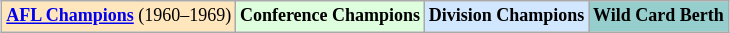<table class="wikitable"  style="margin:auto; font-size:75%; text-align:center;">
<tr>
<td bgcolor="#FFE6BD"><strong><a href='#'>AFL Champions</a></strong> (1960–1969)</td>
<td bgcolor="#ddffdd"><strong>Conference Champions</strong></td>
<td bgcolor="#D0E7FF"><strong>Division Champions</strong></td>
<td bgcolor="#96CDCD"><strong>Wild Card Berth</strong></td>
</tr>
</table>
